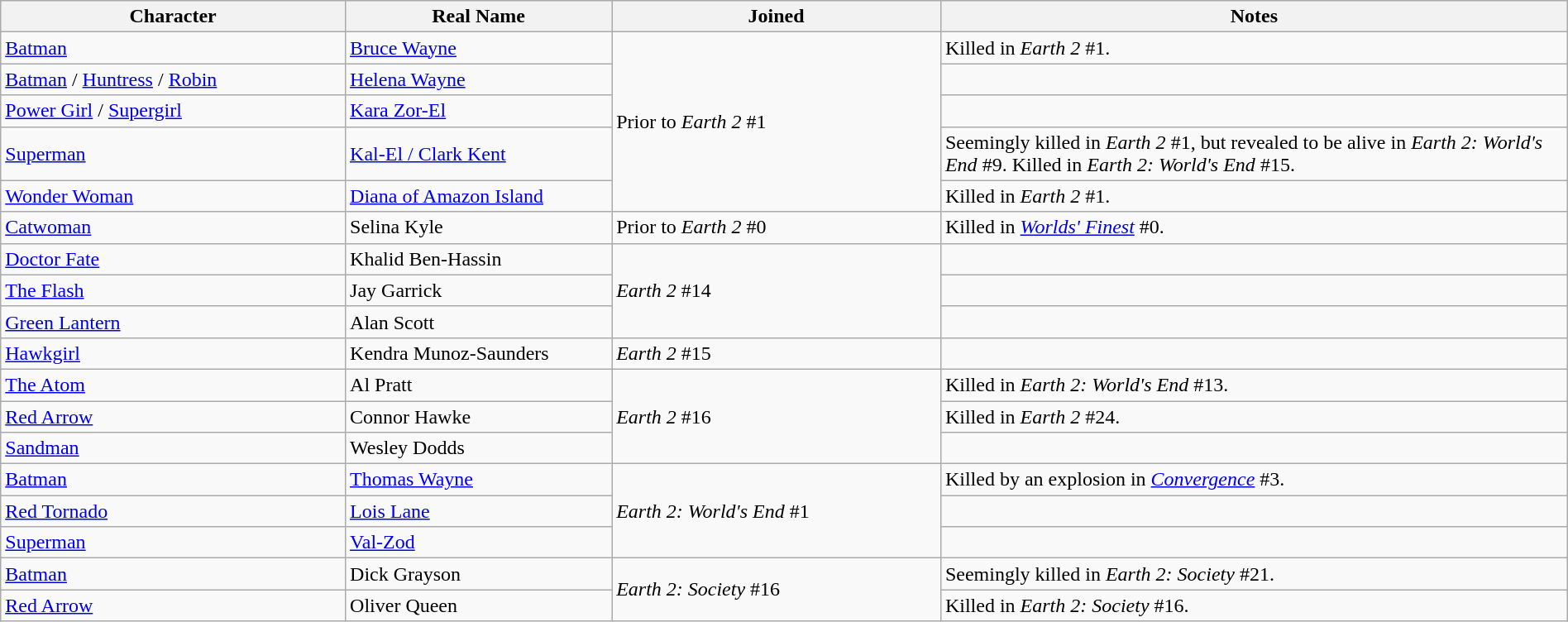<table class="wikitable" width="100%">
<tr>
<th width="22%">Character</th>
<th width="17%">Real Name</th>
<th width="21%">Joined</th>
<th width="40%">Notes</th>
</tr>
<tr>
<td><a href='#'>Batman</a></td>
<td><a href='#'>Bruce Wayne</a></td>
<td rowspan="5">Prior to <em>Earth 2</em> #1</td>
<td>Killed in <em>Earth 2</em> #1.</td>
</tr>
<tr>
<td><a href='#'>Batman</a> / <a href='#'>Huntress</a> / <a href='#'>Robin</a></td>
<td><a href='#'>Helena Wayne</a></td>
<td></td>
</tr>
<tr>
<td><a href='#'>Power Girl</a> / <a href='#'>Supergirl</a></td>
<td><a href='#'>Kara Zor-El</a></td>
<td></td>
</tr>
<tr>
<td><a href='#'>Superman</a></td>
<td><a href='#'>Kal-El / Clark Kent</a></td>
<td>Seemingly killed in <em>Earth 2</em> #1, but revealed to be alive in <em>Earth 2: World's End</em> #9. Killed in <em>Earth 2: World's End</em> #15.</td>
</tr>
<tr>
<td><a href='#'>Wonder Woman</a></td>
<td><a href='#'>Diana of Amazon Island</a></td>
<td>Killed in <em>Earth 2</em> #1.</td>
</tr>
<tr>
<td><a href='#'>Catwoman</a></td>
<td>Selina Kyle</td>
<td>Prior to <em>Earth 2</em> #0</td>
<td>Killed in <em><a href='#'>Worlds' Finest</a></em> #0.</td>
</tr>
<tr>
<td><a href='#'>Doctor Fate</a></td>
<td>Khalid Ben-Hassin</td>
<td rowspan="3"><em>Earth 2</em> #14</td>
<td></td>
</tr>
<tr>
<td><a href='#'>The Flash</a></td>
<td>Jay Garrick</td>
<td></td>
</tr>
<tr>
<td><a href='#'>Green Lantern</a></td>
<td>Alan Scott</td>
<td></td>
</tr>
<tr>
<td><a href='#'>Hawkgirl</a></td>
<td>Kendra Munoz-Saunders</td>
<td><em>Earth 2</em> #15</td>
<td></td>
</tr>
<tr>
<td><a href='#'>The Atom</a></td>
<td>Al Pratt</td>
<td rowspan="3"><em>Earth 2</em> #16</td>
<td>Killed in <em>Earth 2: World's End</em> #13.</td>
</tr>
<tr>
<td><a href='#'>Red Arrow</a></td>
<td>Connor Hawke</td>
<td>Killed in <em>Earth 2</em> #24.</td>
</tr>
<tr>
<td><a href='#'>Sandman</a></td>
<td>Wesley Dodds</td>
<td></td>
</tr>
<tr>
<td><a href='#'>Batman</a></td>
<td><a href='#'>Thomas Wayne</a></td>
<td rowspan="3"><em>Earth 2: World's End</em> #1</td>
<td>Killed by an explosion in <em><a href='#'>Convergence</a></em> #3.</td>
</tr>
<tr>
<td><a href='#'>Red Tornado</a></td>
<td><a href='#'>Lois Lane</a></td>
<td></td>
</tr>
<tr>
<td><a href='#'>Superman</a></td>
<td><a href='#'>Val-Zod</a></td>
<td></td>
</tr>
<tr>
<td><a href='#'>Batman</a></td>
<td>Dick Grayson</td>
<td rowspan="2"><em>Earth 2: Society</em> #16</td>
<td>Seemingly killed in <em>Earth 2: Society</em> #21.</td>
</tr>
<tr>
<td><a href='#'>Red Arrow</a></td>
<td>Oliver Queen</td>
<td>Killed in <em>Earth 2: Society</em> #16.</td>
</tr>
</table>
